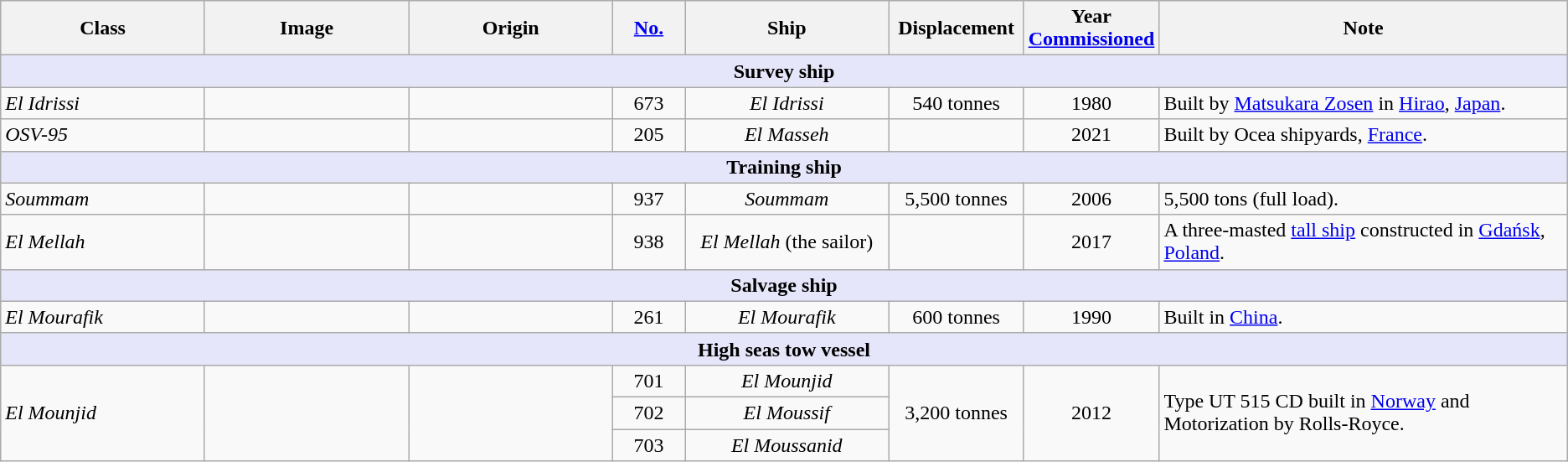<table class=wikitable>
<tr>
<th style="text-align:center;" width=155>Class</th>
<th style="text-align:center;" width=155>Image</th>
<th style="text-align:center;" width=155>Origin</th>
<th style="text-align:center;" width=50><a href='#'>No.</a></th>
<th style="text-align:center;" width=155>Ship</th>
<th style="text-align:center;" width=100>Displacement</th>
<th style="text-align:center;">Year<br><a href='#'>Commissioned</a></th>
<th style="text-align:center;">Note</th>
</tr>
<tr>
<th colspan="8" style="background: lavender;">Survey ship</th>
</tr>
<tr>
<td><em>El Idrissi</em></td>
<td></td>
<td></td>
<td align=center>673</td>
<td align=center><em>El Idrissi</em></td>
<td align=center>540 tonnes</td>
<td align=center>1980</td>
<td>Built by <a href='#'>Matsukara Zosen</a> in <a href='#'>Hirao</a>, <a href='#'>Japan</a>.</td>
</tr>
<tr>
<td><em>OSV-95</em></td>
<td></td>
<td></td>
<td align=center>205</td>
<td align=center><em>El Masseh</em></td>
<td align=center></td>
<td align="center">2021</td>
<td>Built by Ocea shipyards, <a href='#'>France</a>.</td>
</tr>
<tr>
<th colspan="8" style="background: lavender;">Training ship</th>
</tr>
<tr>
<td><em>Soummam</em></td>
<td></td>
<td></td>
<td align=center>937</td>
<td align=center><em>Soummam</em></td>
<td align=center>5,500 tonnes</td>
<td align=center>2006</td>
<td>5,500 tons (full load).</td>
</tr>
<tr>
<td><em>El Mellah</em></td>
<td></td>
<td></td>
<td align="center">938</td>
<td align=center><em>El Mellah</em> (the sailor)</td>
<td align="center"></td>
<td align="center">2017</td>
<td>A three-masted <a href='#'>tall ship</a> constructed in <a href='#'>Gdańsk</a>, <a href='#'>Poland</a>.</td>
</tr>
<tr>
<th colspan="8" style="background: lavender;">Salvage ship</th>
</tr>
<tr>
<td><em>El Mourafik</em></td>
<td></td>
<td></td>
<td align=center>261</td>
<td align=center><em>El Mourafik</em></td>
<td align=center>600 tonnes</td>
<td align=center>1990</td>
<td>Built in <a href='#'>China</a>.</td>
</tr>
<tr>
<th colspan="8" style="background: lavender;">High seas tow vessel</th>
</tr>
<tr>
<td rowspan=3><em>El Mounjid</em></td>
<td rowspan="3"></td>
<td rowspan="3"></td>
<td align="center">701</td>
<td align="center"><em>El Mounjid</em></td>
<td rowspan="3" align="center">3,200 tonnes</td>
<td rowspan="3" align="center">2012</td>
<td rowspan="3">Type UT 515 CD built in <a href='#'>Norway</a> and Motorization by Rolls-Royce.</td>
</tr>
<tr>
<td align=center>702</td>
<td align="center"><em>El Moussif</em></td>
</tr>
<tr>
<td align=center>703</td>
<td align="center"><em>El Moussanid</em></td>
</tr>
</table>
